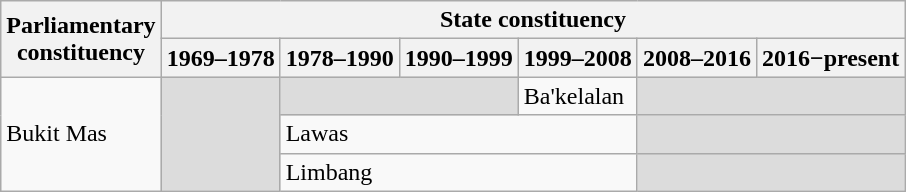<table class="wikitable">
<tr>
<th rowspan="2">Parliamentary<br>constituency</th>
<th colspan="6">State constituency</th>
</tr>
<tr>
<th>1969–1978</th>
<th>1978–1990</th>
<th>1990–1999</th>
<th>1999–2008</th>
<th>2008–2016</th>
<th>2016−present</th>
</tr>
<tr>
<td rowspan="3">Bukit Mas</td>
<td rowspan="3" bgcolor="dcdcdc"></td>
<td colspan="2" bgcolor="dcdcdc"></td>
<td>Ba'kelalan</td>
<td colspan="2" bgcolor="dcdcdc"></td>
</tr>
<tr>
<td colspan="3">Lawas</td>
<td colspan="2" bgcolor="dcdcdc"></td>
</tr>
<tr>
<td colspan="3">Limbang</td>
<td colspan="2" bgcolor="dcdcdc"></td>
</tr>
</table>
